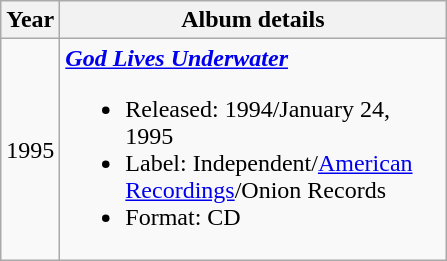<table class="wikitable">
<tr>
<th rowspan="1">Year</th>
<th rowspan="1" width="250">Album details</th>
</tr>
<tr>
<td>1995</td>
<td><strong><em><a href='#'>God Lives Underwater</a></em></strong><br><ul><li>Released: 1994/January 24, 1995</li><li>Label: Independent/<a href='#'>American Recordings</a>/Onion Records</li><li>Format: CD</li></ul></td>
</tr>
</table>
